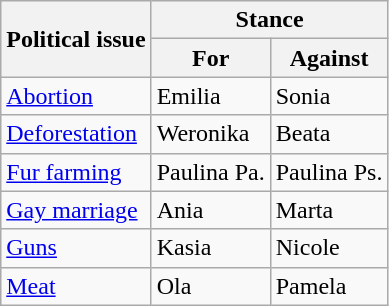<table class="wikitable">
<tr>
<th rowspan="2">Political issue</th>
<th colspan="2">Stance</th>
</tr>
<tr>
<th>For</th>
<th>Against</th>
</tr>
<tr>
<td><a href='#'>Abortion</a></td>
<td>Emilia</td>
<td>Sonia</td>
</tr>
<tr>
<td><a href='#'>Deforestation</a></td>
<td>Weronika</td>
<td>Beata</td>
</tr>
<tr>
<td><a href='#'>Fur farming</a></td>
<td>Paulina Pa.</td>
<td>Paulina Ps.</td>
</tr>
<tr>
<td><a href='#'>Gay marriage</a></td>
<td>Ania</td>
<td>Marta</td>
</tr>
<tr>
<td><a href='#'>Guns</a></td>
<td>Kasia</td>
<td>Nicole</td>
</tr>
<tr>
<td><a href='#'>Meat</a></td>
<td>Ola</td>
<td>Pamela</td>
</tr>
</table>
